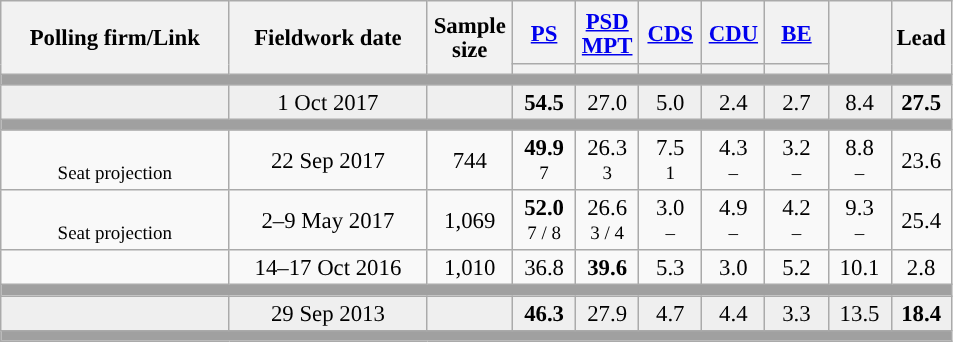<table class="wikitable collapsible sortable" style="text-align:center; font-size:95%; line-height:16px;">
<tr style="height:42px;">
<th style="width:145px;" rowspan="2">Polling firm/Link</th>
<th style="width:125px;" rowspan="2">Fieldwork date</th>
<th class="unsortable" style="width:50px;" rowspan="2">Sample size</th>
<th class="unsortable" style="width:35px;"><a href='#'>PS</a></th>
<th class="unsortable" style="width:35px;"><a href='#'>PSD</a><br><a href='#'>MPT</a></th>
<th class="unsortable" style="width:35px;"><a href='#'>CDS</a></th>
<th class="unsortable" style="width:35px;"><a href='#'>CDU</a></th>
<th class="unsortable" style="width:35px;"><a href='#'>BE</a></th>
<th class="unsortable" style="width:35px;" rowspan="2"></th>
<th class="unsortable" style="width:30px;" rowspan="2">Lead</th>
</tr>
<tr>
<th class="unsortable" style="color:inherit;background:"></th>
<th class="unsortable" style="color:inherit;background:"></th>
<th class="unsortable" style="color:inherit;background:"></th>
<th class="unsortable" style="color:inherit;background:"></th>
<th class="unsortable" style="color:inherit;background:"></th>
</tr>
<tr>
<td colspan="11" style="background:#A0A0A0"></td>
</tr>
<tr style="background:#EFEFEF;">
<td><strong></strong></td>
<td data-sort-value="2019-10-06">1 Oct 2017</td>
<td></td>
<td><strong>54.5</strong><br></td>
<td>27.0<br></td>
<td>5.0<br></td>
<td>2.4<br></td>
<td>2.7<br></td>
<td>8.4<br></td>
<td style="background:"><strong>27.5</strong></td>
</tr>
<tr>
<td colspan="11" style="background:#A0A0A0"></td>
</tr>
<tr>
<td align="center"><br><small>Seat projection</small></td>
<td align="center">22 Sep 2017</td>
<td>744</td>
<td align="center" ><strong>49.9</strong><br><small>7</small></td>
<td align="center">26.3<br><small>3</small></td>
<td align="center">7.5<br><small>1</small></td>
<td align="center">4.3<br><small>–</small></td>
<td align="center">3.2<br><small>–</small></td>
<td align="center">8.8<br><small>–</small></td>
<td style="background:">23.6</td>
</tr>
<tr>
<td align="center"><br><small>Seat projection</small></td>
<td align="center">2–9 May 2017</td>
<td>1,069</td>
<td align="center" ><strong>52.0</strong><br><small>7 / 8</small></td>
<td align="center">26.6<br><small>3 / 4</small></td>
<td align="center">3.0<br><small>–</small></td>
<td align="center">4.9<br><small>–</small></td>
<td align="center">4.2<br><small>–</small></td>
<td align="center">9.3<br><small>–</small></td>
<td style="background:">25.4</td>
</tr>
<tr>
<td align="center"></td>
<td align="center">14–17 Oct 2016</td>
<td>1,010</td>
<td align="center">36.8</td>
<td align="center" ><strong>39.6</strong></td>
<td align="center">5.3</td>
<td align="center">3.0</td>
<td align="center">5.2</td>
<td align="center">10.1</td>
<td style="background:">2.8</td>
</tr>
<tr>
<td colspan="11" style="background:#A0A0A0"></td>
</tr>
<tr style="background:#EFEFEF;">
<td><strong></strong></td>
<td data-sort-value="2019-10-06">29 Sep 2013</td>
<td></td>
<td><strong>46.3</strong><br></td>
<td>27.9<br></td>
<td>4.7<br></td>
<td>4.4<br></td>
<td>3.3<br></td>
<td>13.5</td>
<td style="background:"><strong>18.4</strong></td>
</tr>
<tr>
<td colspan="11" style="background:#A0A0A0"></td>
</tr>
</table>
